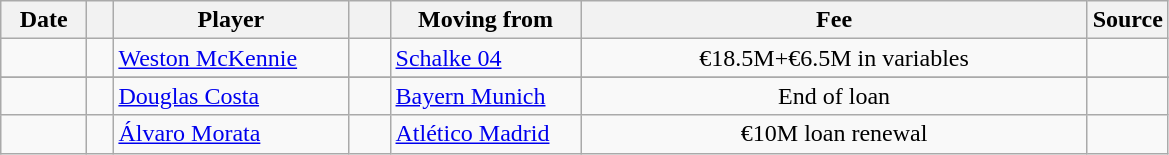<table class="wikitable sortable">
<tr>
<th style="width:50px;">Date</th>
<th style="width:10px;"></th>
<th style="width:150px;">Player</th>
<th style="width:20px;"></th>
<th style="width:120px;">Moving from</th>
<th style="width:330px;" class="unsortable">Fee</th>
<th style="width:20px;">Source</th>
</tr>
<tr>
<td></td>
<td align=center></td>
<td> <a href='#'>Weston McKennie</a></td>
<td align="center"></td>
<td align=left> <a href='#'>Schalke 04</a></td>
<td align=center>€18.5M+€6.5M in variables</td>
<td></td>
</tr>
<tr>
</tr>
<tr>
<td></td>
<td align=center></td>
<td> <a href='#'>Douglas Costa</a></td>
<td align="center"></td>
<td align=left> <a href='#'>Bayern Munich</a></td>
<td align=center>End of loan</td>
<td></td>
</tr>
<tr>
<td></td>
<td align=center></td>
<td> <a href='#'>Álvaro Morata</a></td>
<td align="center"></td>
<td align=left> <a href='#'>Atlético Madrid</a></td>
<td align=center>€10M loan renewal</td>
<td></td>
</tr>
</table>
